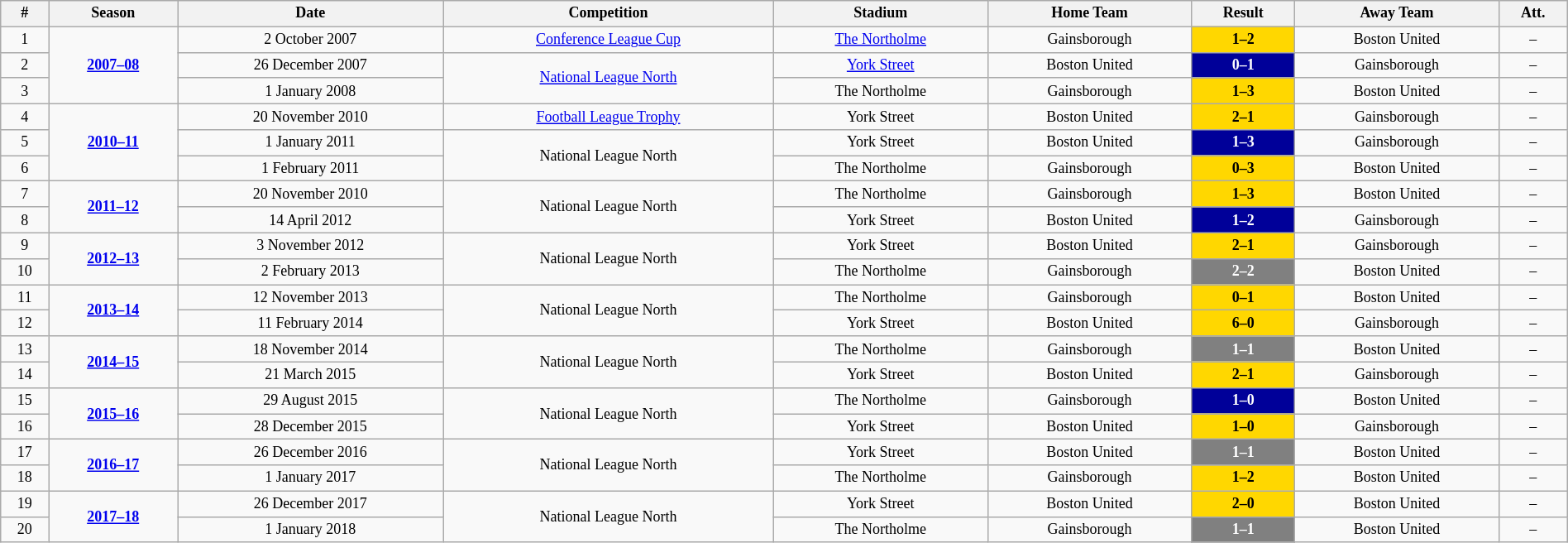<table class="wikitable" style="text-align: center; width: 100%; font-size: 12px">
<tr>
<th><strong>#</strong></th>
<th><strong>Season</strong></th>
<th><strong>Date</strong></th>
<th><strong>Competition</strong></th>
<th><strong>Stadium</strong></th>
<th><strong>Home Team</strong></th>
<th><strong>Result</strong></th>
<th><strong>Away Team</strong></th>
<th><strong>Att.</strong></th>
</tr>
<tr>
<td>1</td>
<td rowspan=3><strong><a href='#'>2007–08</a></strong></td>
<td>2 October 2007</td>
<td><a href='#'>Conference League Cup</a></td>
<td><a href='#'>The Northolme</a></td>
<td>Gainsborough</td>
<td style="background:#FFD700; color:black"><strong>1–2</strong></td>
<td>Boston United</td>
<td>–</td>
</tr>
<tr>
<td>2</td>
<td>26 December 2007</td>
<td rowspan=2><a href='#'>National League North</a></td>
<td><a href='#'>York Street</a></td>
<td>Boston United</td>
<td style="background:#000099; color:white"><strong>0–1</strong></td>
<td>Gainsborough</td>
<td>–</td>
</tr>
<tr>
<td>3</td>
<td>1 January 2008</td>
<td>The Northolme</td>
<td>Gainsborough</td>
<td style="background:#FFD700; color:black"><strong>1–3</strong></td>
<td>Boston United</td>
<td>–</td>
</tr>
<tr>
<td>4</td>
<td rowspan=3><strong><a href='#'>2010–11</a></strong></td>
<td>20 November 2010</td>
<td><a href='#'>Football League Trophy</a></td>
<td>York Street</td>
<td>Boston United</td>
<td style="background:#FFD700; color:black"><strong>2–1</strong></td>
<td>Gainsborough</td>
<td>–</td>
</tr>
<tr>
<td>5</td>
<td>1 January 2011</td>
<td rowspan=2>National League North</td>
<td>York Street</td>
<td>Boston United</td>
<td style="background:#000099; color:white"><strong>1–3</strong></td>
<td>Gainsborough</td>
<td>–</td>
</tr>
<tr>
<td>6</td>
<td>1 February 2011</td>
<td>The Northolme</td>
<td>Gainsborough</td>
<td style="background:#FFD700; color:black"><strong>0–3</strong></td>
<td>Boston United</td>
<td>–</td>
</tr>
<tr>
<td>7</td>
<td rowspan=2><strong><a href='#'>2011–12</a></strong></td>
<td>20 November 2010</td>
<td rowspan=2>National League North</td>
<td>The Northolme</td>
<td>Gainsborough</td>
<td style="background:#FFD700; color:black"><strong>1–3</strong></td>
<td>Boston United</td>
<td>–</td>
</tr>
<tr>
<td>8</td>
<td>14 April 2012</td>
<td>York Street</td>
<td>Boston United</td>
<td style="background:#000099; color:white"><strong>1–2</strong></td>
<td>Gainsborough</td>
<td>–</td>
</tr>
<tr>
<td>9</td>
<td rowspan=2><strong><a href='#'>2012–13</a></strong></td>
<td>3 November 2012</td>
<td rowspan=2>National League North</td>
<td>York Street</td>
<td>Boston United</td>
<td style="background:#FFD700; color:black"><strong>2–1</strong></td>
<td>Gainsborough</td>
<td>–</td>
</tr>
<tr>
<td>10</td>
<td>2 February 2013</td>
<td>The Northolme</td>
<td>Gainsborough</td>
<td style="background:#808080; color:white"><strong>2–2</strong></td>
<td>Boston United</td>
<td>–</td>
</tr>
<tr>
<td>11</td>
<td rowspan=2><strong><a href='#'>2013–14</a></strong></td>
<td>12 November 2013</td>
<td rowspan=2>National League North</td>
<td>The Northolme</td>
<td>Gainsborough</td>
<td style="background:#FFD700; color:black"><strong>0–1</strong></td>
<td>Boston United</td>
<td>–</td>
</tr>
<tr>
<td>12</td>
<td>11 February 2014</td>
<td>York Street</td>
<td>Boston United</td>
<td style="background:#FFD700; color:black"><strong>6–0</strong></td>
<td>Gainsborough</td>
<td>–</td>
</tr>
<tr>
<td>13</td>
<td rowspan=2><strong><a href='#'>2014–15</a></strong></td>
<td>18 November 2014</td>
<td rowspan=2>National League North</td>
<td>The Northolme</td>
<td>Gainsborough</td>
<td style="background:#808080; color:white"><strong>1–1</strong></td>
<td>Boston United</td>
<td>–</td>
</tr>
<tr>
<td>14</td>
<td>21 March 2015</td>
<td>York Street</td>
<td>Boston United</td>
<td style="background:#FFD700; color:black"><strong>2–1</strong></td>
<td>Gainsborough</td>
<td>–</td>
</tr>
<tr>
<td>15</td>
<td rowspan=2><strong><a href='#'>2015–16</a></strong></td>
<td>29 August 2015</td>
<td rowspan=2>National League North</td>
<td>The Northolme</td>
<td>Gainsborough</td>
<td style="background:#000099; color:white"><strong>1–0</strong></td>
<td>Boston United</td>
<td>–</td>
</tr>
<tr>
<td>16</td>
<td>28 December 2015</td>
<td>York Street</td>
<td>Boston United</td>
<td style="background:#FFD700; color:black"><strong>1–0</strong></td>
<td>Gainsborough</td>
<td>–</td>
</tr>
<tr>
<td>17</td>
<td rowspan=2><strong><a href='#'>2016–17</a></strong></td>
<td>26 December 2016</td>
<td rowspan=2>National League North</td>
<td>York Street</td>
<td>Boston United</td>
<td style="background:#808080; color:white"><strong>1–1</strong></td>
<td>Boston United</td>
<td>–</td>
</tr>
<tr>
<td>18</td>
<td>1 January 2017</td>
<td>The Northolme</td>
<td>Gainsborough</td>
<td style="background:#FFD700; color:black"><strong>1–2</strong></td>
<td>Boston United</td>
<td>–</td>
</tr>
<tr>
<td>19</td>
<td rowspan=2><strong><a href='#'>2017–18</a></strong></td>
<td>26 December 2017</td>
<td rowspan=2>National League North</td>
<td>York Street</td>
<td>Boston United</td>
<td style="background:#FFD700; color:black"><strong>2–0</strong></td>
<td>Boston United</td>
<td>–</td>
</tr>
<tr>
<td>20</td>
<td>1 January 2018</td>
<td>The Northolme</td>
<td>Gainsborough</td>
<td style="background:#808080; color:white"><strong>1–1</strong></td>
<td>Boston United</td>
<td>–</td>
</tr>
</table>
